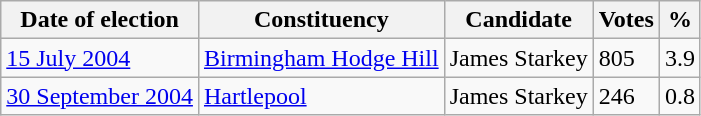<table class="wikitable sortable">
<tr>
<th>Date of election</th>
<th>Constituency</th>
<th>Candidate</th>
<th>Votes</th>
<th>%</th>
</tr>
<tr>
<td><a href='#'>15 July 2004</a></td>
<td><a href='#'>Birmingham Hodge Hill</a></td>
<td>James Starkey</td>
<td>805</td>
<td>3.9</td>
</tr>
<tr>
<td><a href='#'>30 September 2004</a></td>
<td><a href='#'>Hartlepool</a></td>
<td>James Starkey</td>
<td>246</td>
<td>0.8</td>
</tr>
</table>
